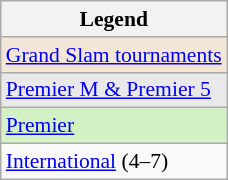<table class=wikitable style="font-size:90%">
<tr>
<th>Legend</th>
</tr>
<tr>
<td bgcolor=f3e6d7><a href='#'>Grand Slam tournaments</a></td>
</tr>
<tr>
<td bgcolor="e9e9e9"><a href='#'>Premier M & Premier 5</a></td>
</tr>
<tr>
<td bgcolor="d4f1c5"><a href='#'>Premier</a></td>
</tr>
<tr>
<td><a href='#'>International</a> (4–7)</td>
</tr>
</table>
